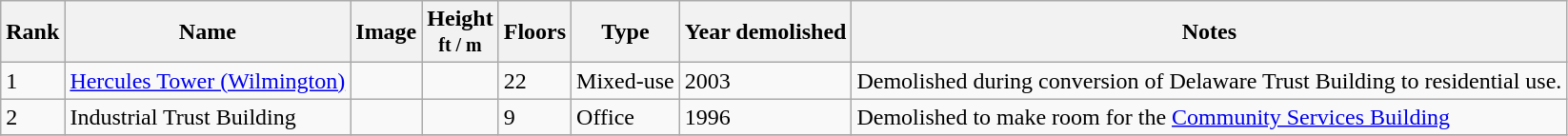<table class="wikitable sortable">
<tr>
<th>Rank</th>
<th>Name</th>
<th>Image</th>
<th>Height<br><small>ft / m</small></th>
<th>Floors</th>
<th>Type</th>
<th>Year demolished</th>
<th class="unsortable">Notes</th>
</tr>
<tr>
<td>1</td>
<td><a href='#'>Hercules Tower (Wilmington)</a></td>
<td></td>
<td></td>
<td>22</td>
<td>Mixed-use</td>
<td>2003</td>
<td>Demolished during conversion of Delaware Trust Building to residential use.</td>
</tr>
<tr>
<td>2</td>
<td>Industrial Trust Building</td>
<td></td>
<td></td>
<td>9</td>
<td>Office</td>
<td>1996</td>
<td>Demolished to make room for the <a href='#'>Community Services Building</a></td>
</tr>
<tr>
</tr>
</table>
